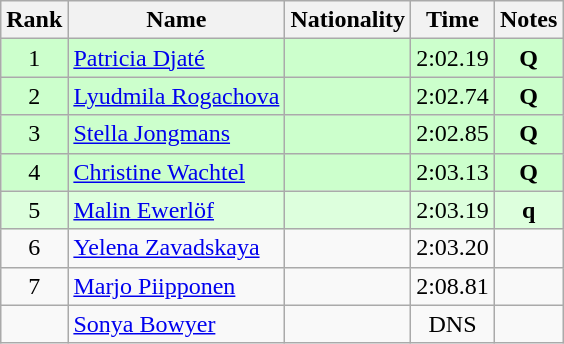<table class="wikitable sortable" style="text-align:center">
<tr>
<th>Rank</th>
<th>Name</th>
<th>Nationality</th>
<th>Time</th>
<th>Notes</th>
</tr>
<tr bgcolor=ccffcc>
<td>1</td>
<td align=left><a href='#'>Patricia Djaté</a></td>
<td align=left></td>
<td>2:02.19</td>
<td><strong>Q</strong></td>
</tr>
<tr bgcolor=ccffcc>
<td>2</td>
<td align=left><a href='#'>Lyudmila Rogachova</a></td>
<td align=left></td>
<td>2:02.74</td>
<td><strong>Q</strong></td>
</tr>
<tr bgcolor=ccffcc>
<td>3</td>
<td align=left><a href='#'>Stella Jongmans</a></td>
<td align=left></td>
<td>2:02.85</td>
<td><strong>Q</strong></td>
</tr>
<tr bgcolor=ccffcc>
<td>4</td>
<td align=left><a href='#'>Christine Wachtel</a></td>
<td align=left></td>
<td>2:03.13</td>
<td><strong>Q</strong></td>
</tr>
<tr bgcolor=ddffdd>
<td>5</td>
<td align=left><a href='#'>Malin Ewerlöf</a></td>
<td align=left></td>
<td>2:03.19</td>
<td><strong>q</strong></td>
</tr>
<tr>
<td>6</td>
<td align=left><a href='#'>Yelena Zavadskaya</a></td>
<td align=left></td>
<td>2:03.20</td>
<td></td>
</tr>
<tr>
<td>7</td>
<td align=left><a href='#'>Marjo Piipponen</a></td>
<td align=left></td>
<td>2:08.81</td>
<td></td>
</tr>
<tr>
<td></td>
<td align=left><a href='#'>Sonya Bowyer</a></td>
<td align=left></td>
<td>DNS</td>
<td></td>
</tr>
</table>
